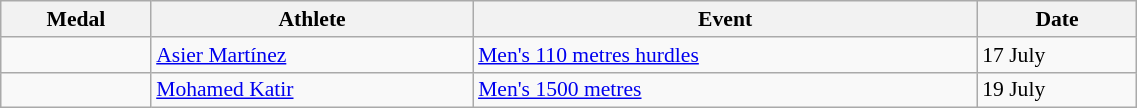<table class=wikitable style=font-size:90% width=60%>
<tr>
<th>Medal</th>
<th>Athlete</th>
<th>Event</th>
<th>Date</th>
</tr>
<tr>
<td></td>
<td><a href='#'>Asier Martínez</a></td>
<td><a href='#'>Men's 110 metres hurdles</a></td>
<td>17 July</td>
</tr>
<tr>
<td></td>
<td><a href='#'>Mohamed Katir</a></td>
<td><a href='#'>Men's 1500 metres</a></td>
<td>19 July</td>
</tr>
</table>
